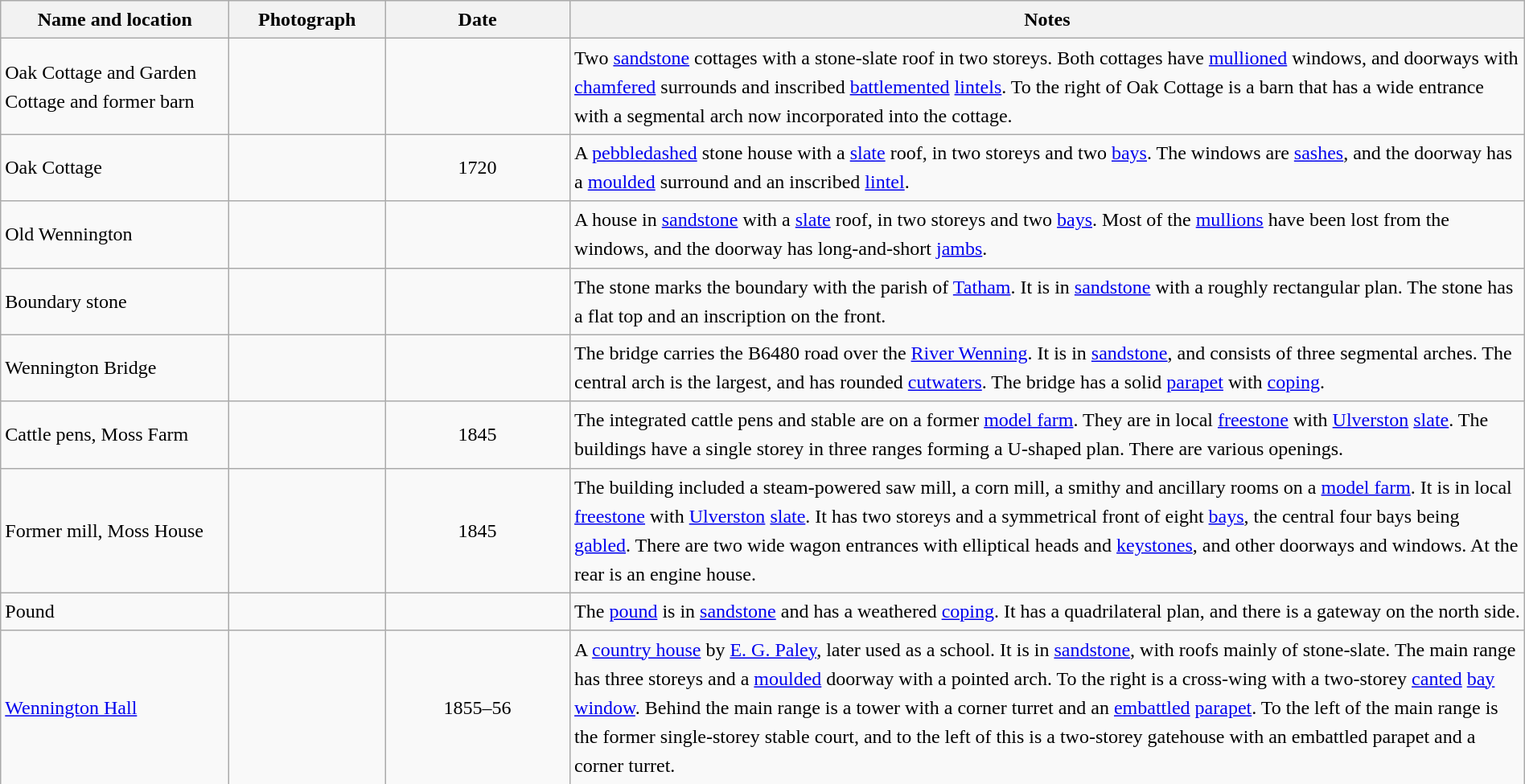<table class="wikitable sortable plainrowheaders" style="width:100%;border:0px;text-align:left;line-height:150%;">
<tr>
<th scope="col"  style="width:150px">Name and location</th>
<th scope="col"  style="width:100px" class="unsortable">Photograph</th>
<th scope="col"  style="width:120px">Date</th>
<th scope="col"  style="width:650px" class="unsortable">Notes</th>
</tr>
<tr>
<td>Oak Cottage and Garden Cottage and former barn<br><small></small></td>
<td></td>
<td align="center"></td>
<td>Two <a href='#'>sandstone</a> cottages with a stone-slate roof in two storeys.  Both cottages have <a href='#'>mullioned</a> windows, and doorways with <a href='#'>chamfered</a> surrounds and inscribed <a href='#'>battlemented</a> <a href='#'>lintels</a>.  To the right of Oak Cottage is a barn that has a wide entrance with a segmental arch now incorporated into the cottage.</td>
</tr>
<tr>
<td>Oak Cottage<br><small></small></td>
<td></td>
<td align="center">1720</td>
<td>A <a href='#'>pebbledashed</a> stone house with a <a href='#'>slate</a> roof, in two storeys and two <a href='#'>bays</a>.  The windows are <a href='#'>sashes</a>, and the doorway has a <a href='#'>moulded</a> surround and an inscribed <a href='#'>lintel</a>.</td>
</tr>
<tr>
<td>Old Wennington<br><small></small></td>
<td></td>
<td align="center"></td>
<td>A house in <a href='#'>sandstone</a> with a <a href='#'>slate</a> roof, in two storeys and two <a href='#'>bays</a>.  Most of the <a href='#'>mullions</a> have been lost from the windows, and the doorway has long-and-short <a href='#'>jambs</a>.</td>
</tr>
<tr>
<td>Boundary stone<br><small></small></td>
<td></td>
<td align="center"></td>
<td>The stone marks the boundary with the parish of <a href='#'>Tatham</a>.  It is in <a href='#'>sandstone</a> with a roughly rectangular plan.  The stone has a flat top and an inscription on the front.</td>
</tr>
<tr>
<td>Wennington Bridge<br><small></small></td>
<td></td>
<td align="center"></td>
<td>The bridge carries the B6480 road over the <a href='#'>River Wenning</a>.  It is in <a href='#'>sandstone</a>, and consists of three segmental arches.  The central arch is the largest, and has rounded <a href='#'>cutwaters</a>.  The bridge has a solid <a href='#'>parapet</a> with <a href='#'>coping</a>.</td>
</tr>
<tr>
<td>Cattle pens, Moss Farm<br><small></small></td>
<td></td>
<td align="center">1845</td>
<td>The integrated cattle pens and stable are on a former <a href='#'>model farm</a>.  They are in local <a href='#'>freestone</a> with <a href='#'>Ulverston</a> <a href='#'>slate</a>.  The buildings have a single storey in three ranges forming a U-shaped plan.  There are various openings.</td>
</tr>
<tr>
<td>Former mill, Moss House<br><small></small></td>
<td></td>
<td align="center">1845</td>
<td>The building included a steam-powered saw mill, a corn mill, a smithy and ancillary rooms on a <a href='#'>model farm</a>.  It is in local <a href='#'>freestone</a> with <a href='#'>Ulverston</a> <a href='#'>slate</a>.  It has two storeys and a symmetrical front of eight <a href='#'>bays</a>, the central four bays being <a href='#'>gabled</a>.  There are two wide wagon entrances with elliptical heads and <a href='#'>keystones</a>, and other doorways and windows.  At the rear is an engine house.</td>
</tr>
<tr>
<td>Pound<br><small></small></td>
<td></td>
<td align="center"></td>
<td>The <a href='#'>pound</a> is in <a href='#'>sandstone</a> and has a weathered <a href='#'>coping</a>.  It has a quadrilateral plan, and there is a gateway on the north side.</td>
</tr>
<tr>
<td><a href='#'>Wennington Hall</a><br><small></small></td>
<td></td>
<td align="center">1855–56</td>
<td>A <a href='#'>country house</a> by <a href='#'>E. G. Paley</a>, later used as a school.  It is in <a href='#'>sandstone</a>, with roofs mainly of stone-slate.  The main range has three storeys and a <a href='#'>moulded</a> doorway with a pointed arch.  To the right is a cross-wing with a two-storey <a href='#'>canted</a> <a href='#'>bay window</a>.  Behind the main range is a tower with a corner turret and an <a href='#'>embattled</a> <a href='#'>parapet</a>.  To the left of the main range is the former single-storey stable court, and to the left of this is a two-storey gatehouse with an embattled parapet and a corner turret.</td>
</tr>
<tr>
</tr>
</table>
